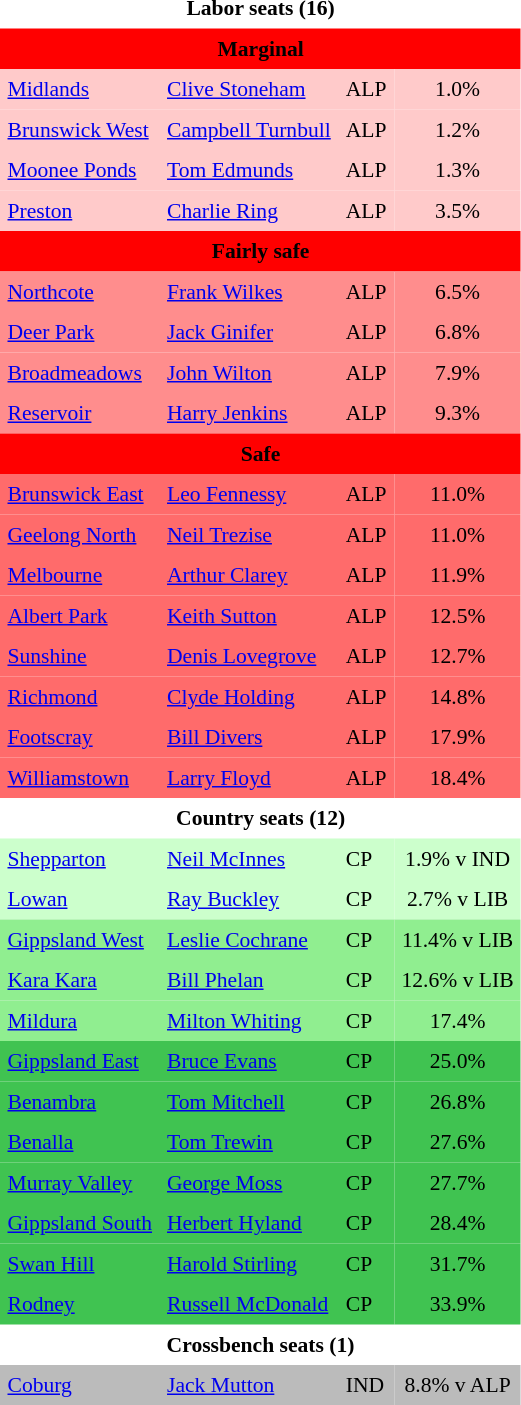<table class="toccolours" cellpadding="5" cellspacing="0" style="float:left; margin-right:.5em; margin-top:.4em; font-size:90%;">
<tr>
<td COLSPAN=4 align="center"><strong>Labor seats (16)</strong></td>
</tr>
<tr>
<td COLSPAN=4 align="center" bgcolor="red"><span><strong>Marginal</strong></span></td>
</tr>
<tr>
<td align="left" bgcolor="FFCACA"><a href='#'>Midlands</a></td>
<td align="left" bgcolor="FFCACA"><a href='#'>Clive Stoneham</a></td>
<td align="left" bgcolor="FFCACA">ALP</td>
<td align="center" bgcolor="FFCACA">1.0%</td>
</tr>
<tr>
<td align="left" bgcolor="FFCACA"><a href='#'>Brunswick West</a></td>
<td align="left" bgcolor="FFCACA"><a href='#'>Campbell Turnbull</a></td>
<td align="left" bgcolor="FFCACA">ALP</td>
<td align="center" bgcolor="FFCACA">1.2%</td>
</tr>
<tr>
<td align="left" bgcolor="FFCACA"><a href='#'>Moonee Ponds</a></td>
<td align="left" bgcolor="FFCACA"><a href='#'>Tom Edmunds</a></td>
<td align="left" bgcolor="FFCACA">ALP</td>
<td align="center" bgcolor="FFCACA">1.3%</td>
</tr>
<tr>
<td align="left" bgcolor="FFCACA"><a href='#'>Preston</a></td>
<td align="left" bgcolor="FFCACA"><a href='#'>Charlie Ring</a></td>
<td align="left" bgcolor="FFCACA">ALP</td>
<td align="center" bgcolor="FFCACA">3.5%</td>
</tr>
<tr>
<td COLSPAN=4 align="center" bgcolor="red"><span><strong>Fairly safe</strong></span></td>
</tr>
<tr>
<td align="left" bgcolor="FF8D8D"><a href='#'>Northcote</a></td>
<td align="left" bgcolor="FF8D8D"><a href='#'>Frank Wilkes</a></td>
<td align="left" bgcolor="FF8D8D">ALP</td>
<td align="center" bgcolor="FF8D8D">6.5%</td>
</tr>
<tr>
<td align="left" bgcolor="FF8D8D"><a href='#'>Deer Park</a></td>
<td align="left" bgcolor="FF8D8D"><a href='#'>Jack Ginifer</a></td>
<td align="left" bgcolor="FF8D8D">ALP</td>
<td align="center" bgcolor="FF8D8D">6.8%</td>
</tr>
<tr>
<td align="left" bgcolor="FF8D8D"><a href='#'>Broadmeadows</a></td>
<td align="left" bgcolor="FF8D8D"><a href='#'>John Wilton</a></td>
<td align="left" bgcolor="FF8D8D">ALP</td>
<td align="center" bgcolor="FF8D8D">7.9%</td>
</tr>
<tr>
<td align="left" bgcolor="FF8D8D"><a href='#'>Reservoir</a></td>
<td align="left" bgcolor="FF8D8D"><a href='#'>Harry Jenkins</a></td>
<td align="left" bgcolor="FF8D8D">ALP</td>
<td align="center" bgcolor="FF8D8D">9.3%</td>
</tr>
<tr>
<td COLSPAN=4 align="center" bgcolor="red"><span><strong>Safe</strong></span></td>
</tr>
<tr>
<td align="left" bgcolor="FF6B6B"><a href='#'>Brunswick East</a></td>
<td align="left" bgcolor="FF6B6B"><a href='#'>Leo Fennessy</a></td>
<td align="left" bgcolor="FF6B6B">ALP</td>
<td align="center" bgcolor="FF6B6B">11.0%</td>
</tr>
<tr>
<td align="left" bgcolor="FF6B6B"><a href='#'>Geelong North</a></td>
<td align="left" bgcolor="FF6B6B"><a href='#'>Neil Trezise</a></td>
<td align="left" bgcolor="FF6B6B">ALP</td>
<td align="center" bgcolor="FF6B6B">11.0%</td>
</tr>
<tr>
<td align="left" bgcolor="FF6B6B"><a href='#'>Melbourne</a></td>
<td align="left" bgcolor="FF6B6B"><a href='#'>Arthur Clarey</a></td>
<td align="left" bgcolor="FF6B6B">ALP</td>
<td align="center" bgcolor="FF6B6B">11.9%</td>
</tr>
<tr>
<td align="left" bgcolor="FF6B6B"><a href='#'>Albert Park</a></td>
<td align="left" bgcolor="FF6B6B"><a href='#'>Keith Sutton</a></td>
<td align="left" bgcolor="FF6B6B">ALP</td>
<td align="center" bgcolor="FF6B6B">12.5%</td>
</tr>
<tr>
<td align="left" bgcolor="FF6B6B"><a href='#'>Sunshine</a></td>
<td align="left" bgcolor="FF6B6B"><a href='#'>Denis Lovegrove</a></td>
<td align="left" bgcolor="FF6B6B">ALP</td>
<td align="center" bgcolor="FF6B6B">12.7%</td>
</tr>
<tr>
<td align="left" bgcolor="FF6B6B"><a href='#'>Richmond</a></td>
<td align="left" bgcolor="FF6B6B"><a href='#'>Clyde Holding</a></td>
<td align="left" bgcolor="FF6B6B">ALP</td>
<td align="center" bgcolor="FF6B6B">14.8%</td>
</tr>
<tr>
<td align="left" bgcolor="FF6B6B"><a href='#'>Footscray</a></td>
<td align="left" bgcolor="FF6B6B"><a href='#'>Bill Divers</a></td>
<td align="left" bgcolor="FF6B6B">ALP</td>
<td align="center" bgcolor="FF6B6B">17.9%</td>
</tr>
<tr>
<td align="left" bgcolor="FF6B6B"><a href='#'>Williamstown</a></td>
<td align="left" bgcolor="FF6B6B"><a href='#'>Larry Floyd</a></td>
<td align="left" bgcolor="FF6B6B">ALP</td>
<td align="center" bgcolor="FF6B6B">18.4%</td>
</tr>
<tr>
<td COLSPAN=4 align="center"><strong>Country seats (12)</strong></td>
</tr>
<tr>
<td align="left" bgcolor="CCFFCC"><a href='#'>Shepparton</a></td>
<td align="left" bgcolor="CCFFCC"><a href='#'>Neil McInnes</a></td>
<td align="left" bgcolor="CCFFCC">CP</td>
<td align="center" bgcolor="CCFFCC">1.9% v IND</td>
</tr>
<tr>
<td align="left" bgcolor="CCFFCC"><a href='#'>Lowan</a></td>
<td align="left" bgcolor="CCFFCC"><a href='#'>Ray Buckley</a></td>
<td align="left" bgcolor="CCFFCC">CP</td>
<td align="center" bgcolor="CCFFCC">2.7% v LIB</td>
</tr>
<tr>
<td align="left" bgcolor="90EE90"><a href='#'>Gippsland West</a></td>
<td align="left" bgcolor="90EE90"><a href='#'>Leslie Cochrane</a></td>
<td align="left" bgcolor="90EE90">CP</td>
<td align="center" bgcolor="90EE90">11.4% v LIB</td>
</tr>
<tr>
<td align="left" bgcolor="90EE90"><a href='#'>Kara Kara</a></td>
<td align="left" bgcolor="90EE90"><a href='#'>Bill Phelan</a></td>
<td align="left" bgcolor="90EE90">CP</td>
<td align="center" bgcolor="90EE90">12.6% v LIB</td>
</tr>
<tr>
<td align="left" bgcolor="90EE90"><a href='#'>Mildura</a></td>
<td align="left" bgcolor="90EE90"><a href='#'>Milton Whiting</a></td>
<td align="left" bgcolor="90EE90">CP</td>
<td align="center" bgcolor="90EE90">17.4%</td>
</tr>
<tr>
<td align="left" bgcolor="40C351"><a href='#'>Gippsland East</a></td>
<td align="left" bgcolor="40C351"><a href='#'>Bruce Evans</a></td>
<td align="left" bgcolor="40C351">CP</td>
<td align="center" bgcolor="40C351">25.0%</td>
</tr>
<tr>
<td align="left" bgcolor="40C351"><a href='#'>Benambra</a></td>
<td align="left" bgcolor="40C351"><a href='#'>Tom Mitchell</a></td>
<td align="left" bgcolor="40C351">CP</td>
<td align="center" bgcolor="40C351">26.8%</td>
</tr>
<tr>
<td align="left" bgcolor="40C351"><a href='#'>Benalla</a></td>
<td align="left" bgcolor="40C351"><a href='#'>Tom Trewin</a></td>
<td align="left" bgcolor="40C351">CP</td>
<td align="center" bgcolor="40C351">27.6%</td>
</tr>
<tr>
<td align="left" bgcolor="40C351"><a href='#'>Murray Valley</a></td>
<td align="left" bgcolor="40C351"><a href='#'>George Moss</a></td>
<td align="left" bgcolor="40C351">CP</td>
<td align="center" bgcolor="40C351">27.7%</td>
</tr>
<tr>
<td align="left" bgcolor="40C351"><a href='#'>Gippsland South</a></td>
<td align="left" bgcolor="40C351"><a href='#'>Herbert Hyland</a></td>
<td align="left" bgcolor="40C351">CP</td>
<td align="center" bgcolor="40C351">28.4%</td>
</tr>
<tr>
<td align="left" bgcolor="40C351"><a href='#'>Swan Hill</a></td>
<td align="left" bgcolor="40C351"><a href='#'>Harold Stirling</a></td>
<td align="left" bgcolor="40C351">CP</td>
<td align="center" bgcolor="40C351">31.7%</td>
</tr>
<tr>
<td align="left" bgcolor="40C351"><a href='#'>Rodney</a></td>
<td align="left" bgcolor="40C351"><a href='#'>Russell McDonald</a></td>
<td align="left" bgcolor="40C351">CP</td>
<td align="center" bgcolor="40C351">33.9%</td>
</tr>
<tr>
<td COLSPAN=4 align="center"><strong>Crossbench seats (1)</strong></td>
</tr>
<tr>
<td align="left" bgcolor="BBBBBB"><a href='#'>Coburg</a></td>
<td align="left" bgcolor="BBBBBB"><a href='#'>Jack Mutton</a></td>
<td align="left" bgcolor="BBBBBB">IND</td>
<td align="center" bgcolor="BBBBBB">8.8% v ALP</td>
</tr>
<tr>
</tr>
</table>
